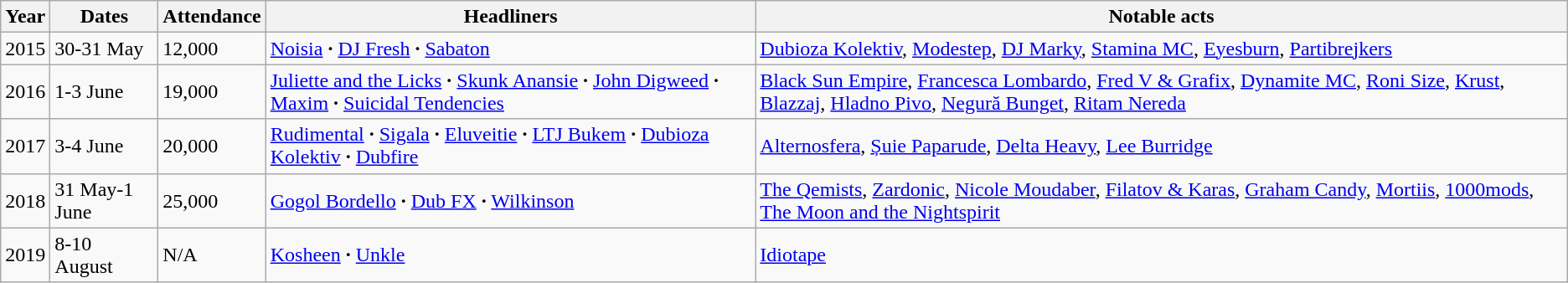<table class="wikitable sortable">
<tr>
<th>Year</th>
<th>Dates</th>
<th>Attendance</th>
<th>Headliners</th>
<th>Notable acts</th>
</tr>
<tr>
<td>2015</td>
<td>30-31 May</td>
<td>12,000</td>
<td><a href='#'>Noisia</a> <strong>·</strong> <a href='#'>DJ Fresh</a> <strong>·</strong> <a href='#'>Sabaton</a></td>
<td><a href='#'>Dubioza Kolektiv</a>, <a href='#'>Modestep</a>, <a href='#'>DJ Marky</a>, <a href='#'>Stamina MC</a>, <a href='#'>Eyesburn</a>, <a href='#'>Partibrejkers</a></td>
</tr>
<tr>
<td>2016</td>
<td>1-3 June</td>
<td>19,000</td>
<td><a href='#'>Juliette and the Licks</a> <strong>·</strong> <a href='#'>Skunk Anansie</a> <strong>·</strong> <a href='#'>John Digweed</a> <strong>·</strong> <a href='#'>Maxim</a> <strong>·</strong> <a href='#'>Suicidal Tendencies</a></td>
<td><a href='#'>Black Sun Empire</a>, <a href='#'>Francesca Lombardo</a>, <a href='#'>Fred V & Grafix</a>, <a href='#'>Dynamite MC</a>, <a href='#'>Roni Size</a>, <a href='#'>Krust</a>, <a href='#'>Blazzaj</a>, <a href='#'>Hladno Pivo</a>, <a href='#'>Negură Bunget</a>, <a href='#'>Ritam Nereda</a></td>
</tr>
<tr>
<td>2017</td>
<td>3-4 June</td>
<td>20,000</td>
<td><a href='#'>Rudimental</a> <strong>·</strong> <a href='#'>Sigala</a> <strong>·</strong> <a href='#'>Eluveitie</a> <strong>·</strong> <a href='#'>LTJ Bukem</a> <strong>·</strong> <a href='#'>Dubioza Kolektiv</a> <strong>·</strong> <a href='#'>Dubfire</a></td>
<td><a href='#'>Alternosfera</a>, <a href='#'>Șuie Paparude</a>, <a href='#'>Delta Heavy</a>, <a href='#'>Lee Burridge</a></td>
</tr>
<tr>
<td>2018</td>
<td>31 May-1 June</td>
<td>25,000</td>
<td><a href='#'>Gogol Bordello</a> <strong>·</strong> <a href='#'>Dub FX</a> <strong>·</strong> <a href='#'>Wilkinson</a></td>
<td><a href='#'>The Qemists</a>, <a href='#'>Zardonic</a>, <a href='#'>Nicole Moudaber</a>, <a href='#'>Filatov & Karas</a>, <a href='#'>Graham Candy</a>, <a href='#'>Mortiis</a>, <a href='#'>1000mods</a>, <a href='#'>The Moon and the Nightspirit</a></td>
</tr>
<tr>
<td>2019</td>
<td>8-10 August</td>
<td>N/A</td>
<td><a href='#'>Kosheen</a> <strong>·</strong> <a href='#'>Unkle</a></td>
<td><a href='#'>Idiotape</a></td>
</tr>
</table>
